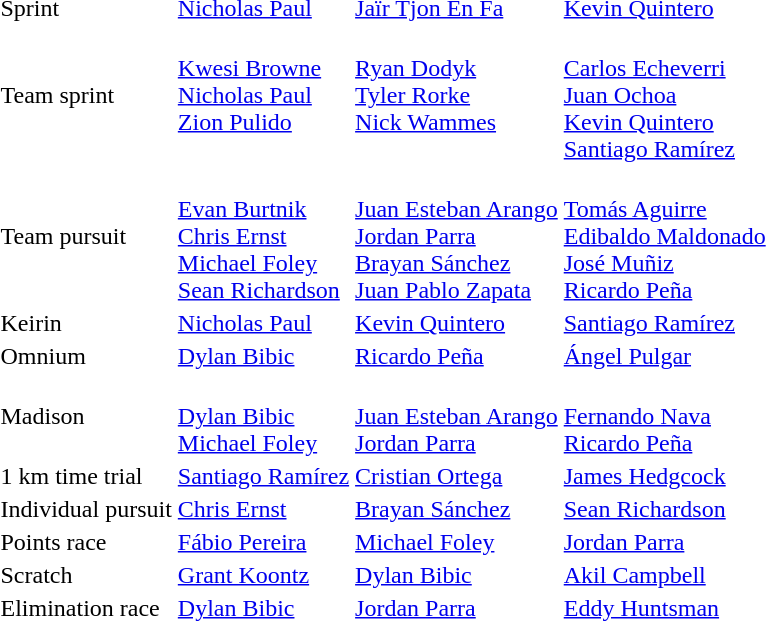<table>
<tr>
<td>Sprint</td>
<td><a href='#'>Nicholas Paul</a><br></td>
<td><a href='#'>Jaïr Tjon En Fa</a><br></td>
<td><a href='#'>Kevin Quintero</a><br></td>
</tr>
<tr>
<td>Team sprint</td>
<td><br><a href='#'>Kwesi Browne</a><br><a href='#'>Nicholas Paul</a><br><a href='#'>Zion Pulido</a><br><br></td>
<td><br><a href='#'>Ryan Dodyk</a><br><a href='#'>Tyler Rorke</a><br><a href='#'>Nick Wammes</a><br><br></td>
<td><br><a href='#'>Carlos Echeverri</a><br><a href='#'>Juan Ochoa</a><br><a href='#'>Kevin Quintero</a><br><a href='#'>Santiago Ramírez</a></td>
</tr>
<tr>
<td>Team pursuit</td>
<td><br><a href='#'>Evan Burtnik</a><br><a href='#'>Chris Ernst</a><br><a href='#'>Michael Foley</a><br><a href='#'>Sean Richardson</a></td>
<td><br><a href='#'>Juan Esteban Arango</a><br><a href='#'>Jordan Parra</a><br><a href='#'>Brayan Sánchez</a><br><a href='#'>Juan Pablo Zapata</a></td>
<td><br><a href='#'>Tomás Aguirre</a><br><a href='#'>Edibaldo Maldonado</a><br><a href='#'>José Muñiz</a><br><a href='#'>Ricardo Peña</a></td>
</tr>
<tr>
<td>Keirin</td>
<td><a href='#'>Nicholas Paul</a><br></td>
<td><a href='#'>Kevin Quintero</a><br></td>
<td><a href='#'>Santiago Ramírez</a><br></td>
</tr>
<tr>
<td>Omnium</td>
<td><a href='#'>Dylan Bibic</a><br></td>
<td><a href='#'>Ricardo Peña</a><br></td>
<td><a href='#'>Ángel Pulgar</a><br></td>
</tr>
<tr>
<td>Madison</td>
<td><br><a href='#'>Dylan Bibic</a><br><a href='#'>Michael Foley</a></td>
<td><br><a href='#'>Juan Esteban Arango</a><br><a href='#'>Jordan Parra</a></td>
<td><br><a href='#'>Fernando Nava</a><br><a href='#'>Ricardo Peña</a></td>
</tr>
<tr>
<td>1 km time trial</td>
<td><a href='#'>Santiago Ramírez</a><br></td>
<td><a href='#'>Cristian Ortega</a><br></td>
<td><a href='#'>James Hedgcock</a><br></td>
</tr>
<tr>
<td>Individual pursuit</td>
<td><a href='#'>Chris Ernst</a><br></td>
<td><a href='#'>Brayan Sánchez</a><br></td>
<td><a href='#'>Sean Richardson</a><br></td>
</tr>
<tr>
<td>Points race</td>
<td><a href='#'>Fábio Pereira</a><br></td>
<td><a href='#'>Michael Foley</a><br></td>
<td><a href='#'>Jordan Parra</a><br></td>
</tr>
<tr>
<td>Scratch</td>
<td><a href='#'>Grant Koontz</a><br></td>
<td><a href='#'>Dylan Bibic</a><br></td>
<td><a href='#'>Akil Campbell</a><br></td>
</tr>
<tr>
<td>Elimination race</td>
<td><a href='#'>Dylan Bibic</a><br></td>
<td><a href='#'>Jordan Parra</a><br></td>
<td><a href='#'>Eddy Huntsman</a><br></td>
</tr>
<tr>
</tr>
</table>
